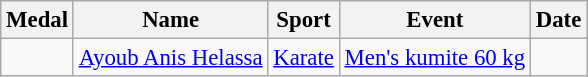<table class="wikitable sortable" style="font-size: 95%;">
<tr>
<th>Medal</th>
<th>Name</th>
<th>Sport</th>
<th>Event</th>
<th>Date</th>
</tr>
<tr>
<td></td>
<td><a href='#'>Ayoub Anis Helassa</a></td>
<td><a href='#'>Karate</a></td>
<td><a href='#'>Men's kumite 60 kg</a></td>
<td></td>
</tr>
</table>
